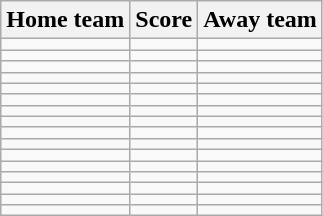<table class="wikitable" style="text-align: center">
<tr>
<th>Home team</th>
<th>Score</th>
<th>Away team</th>
</tr>
<tr>
<td></td>
<td></td>
<td></td>
</tr>
<tr>
<td></td>
<td></td>
<td></td>
</tr>
<tr>
<td></td>
<td></td>
<td></td>
</tr>
<tr>
<td></td>
<td></td>
<td></td>
</tr>
<tr>
<td></td>
<td></td>
<td></td>
</tr>
<tr>
<td></td>
<td></td>
<td></td>
</tr>
<tr>
<td></td>
<td></td>
<td></td>
</tr>
<tr>
<td></td>
<td></td>
<td></td>
</tr>
<tr>
<td></td>
<td></td>
<td></td>
</tr>
<tr>
<td></td>
<td></td>
<td></td>
</tr>
<tr>
<td></td>
<td></td>
<td></td>
</tr>
<tr>
<td></td>
<td></td>
<td></td>
</tr>
<tr>
<td></td>
<td></td>
<td></td>
</tr>
<tr>
<td></td>
<td></td>
<td></td>
</tr>
<tr>
<td></td>
<td></td>
<td></td>
</tr>
<tr>
<td></td>
<td></td>
<td></td>
</tr>
</table>
